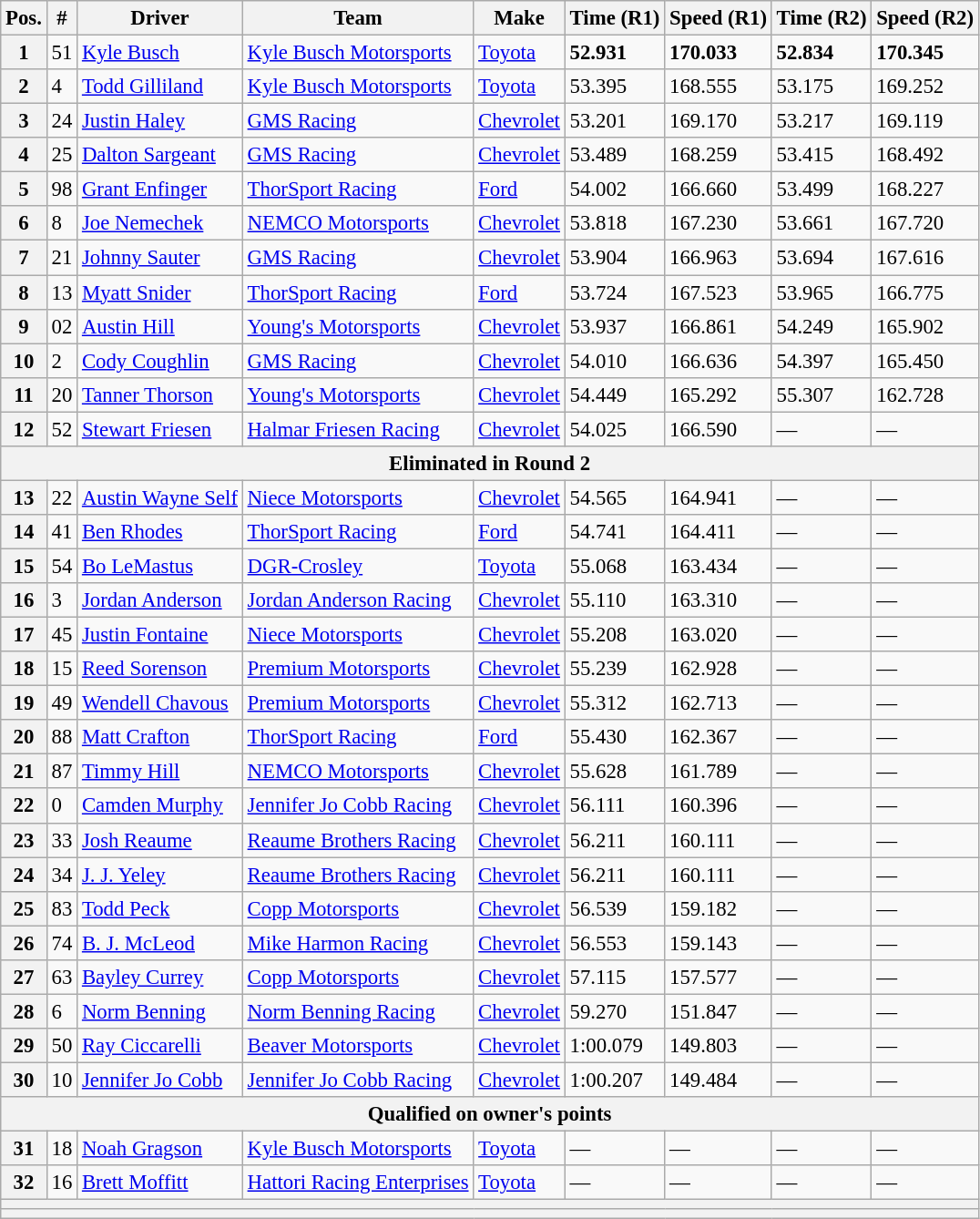<table class="wikitable" style="font-size:95%">
<tr>
<th>Pos.</th>
<th>#</th>
<th>Driver</th>
<th>Team</th>
<th>Make</th>
<th>Time (R1)</th>
<th>Speed (R1)</th>
<th>Time (R2)</th>
<th>Speed (R2)</th>
</tr>
<tr>
<th>1</th>
<td>51</td>
<td><a href='#'>Kyle Busch</a></td>
<td><a href='#'>Kyle Busch Motorsports</a></td>
<td><a href='#'>Toyota</a></td>
<td><strong>52.931</strong></td>
<td><strong>170.033</strong></td>
<td><strong>52.834</strong></td>
<td><strong>170.345</strong></td>
</tr>
<tr>
<th>2</th>
<td>4</td>
<td><a href='#'>Todd Gilliland</a></td>
<td><a href='#'>Kyle Busch Motorsports</a></td>
<td><a href='#'>Toyota</a></td>
<td>53.395</td>
<td>168.555</td>
<td>53.175</td>
<td>169.252</td>
</tr>
<tr>
<th>3</th>
<td>24</td>
<td><a href='#'>Justin Haley</a></td>
<td><a href='#'>GMS Racing</a></td>
<td><a href='#'>Chevrolet</a></td>
<td>53.201</td>
<td>169.170</td>
<td>53.217</td>
<td>169.119</td>
</tr>
<tr>
<th>4</th>
<td>25</td>
<td><a href='#'>Dalton Sargeant</a></td>
<td><a href='#'>GMS Racing</a></td>
<td><a href='#'>Chevrolet</a></td>
<td>53.489</td>
<td>168.259</td>
<td>53.415</td>
<td>168.492</td>
</tr>
<tr>
<th>5</th>
<td>98</td>
<td><a href='#'>Grant Enfinger</a></td>
<td><a href='#'>ThorSport Racing</a></td>
<td><a href='#'>Ford</a></td>
<td>54.002</td>
<td>166.660</td>
<td>53.499</td>
<td>168.227</td>
</tr>
<tr>
<th>6</th>
<td>8</td>
<td><a href='#'>Joe Nemechek</a></td>
<td><a href='#'>NEMCO Motorsports</a></td>
<td><a href='#'>Chevrolet</a></td>
<td>53.818</td>
<td>167.230</td>
<td>53.661</td>
<td>167.720</td>
</tr>
<tr>
<th>7</th>
<td>21</td>
<td><a href='#'>Johnny Sauter</a></td>
<td><a href='#'>GMS Racing</a></td>
<td><a href='#'>Chevrolet</a></td>
<td>53.904</td>
<td>166.963</td>
<td>53.694</td>
<td>167.616</td>
</tr>
<tr>
<th>8</th>
<td>13</td>
<td><a href='#'>Myatt Snider</a></td>
<td><a href='#'>ThorSport Racing</a></td>
<td><a href='#'>Ford</a></td>
<td>53.724</td>
<td>167.523</td>
<td>53.965</td>
<td>166.775</td>
</tr>
<tr>
<th>9</th>
<td>02</td>
<td><a href='#'>Austin Hill</a></td>
<td><a href='#'>Young's Motorsports</a></td>
<td><a href='#'>Chevrolet</a></td>
<td>53.937</td>
<td>166.861</td>
<td>54.249</td>
<td>165.902</td>
</tr>
<tr>
<th>10</th>
<td>2</td>
<td><a href='#'>Cody Coughlin</a></td>
<td><a href='#'>GMS Racing</a></td>
<td><a href='#'>Chevrolet</a></td>
<td>54.010</td>
<td>166.636</td>
<td>54.397</td>
<td>165.450</td>
</tr>
<tr>
<th>11</th>
<td>20</td>
<td><a href='#'>Tanner Thorson</a></td>
<td><a href='#'>Young's Motorsports</a></td>
<td><a href='#'>Chevrolet</a></td>
<td>54.449</td>
<td>165.292</td>
<td>55.307</td>
<td>162.728</td>
</tr>
<tr>
<th>12</th>
<td>52</td>
<td><a href='#'>Stewart Friesen</a></td>
<td><a href='#'>Halmar Friesen Racing</a></td>
<td><a href='#'>Chevrolet</a></td>
<td>54.025</td>
<td>166.590</td>
<td>—</td>
<td>—</td>
</tr>
<tr>
<th colspan="9">Eliminated in Round 2</th>
</tr>
<tr>
<th>13</th>
<td>22</td>
<td><a href='#'>Austin Wayne Self</a></td>
<td><a href='#'>Niece Motorsports</a></td>
<td><a href='#'>Chevrolet</a></td>
<td>54.565</td>
<td>164.941</td>
<td>—</td>
<td>—</td>
</tr>
<tr>
<th>14</th>
<td>41</td>
<td><a href='#'>Ben Rhodes</a></td>
<td><a href='#'>ThorSport Racing</a></td>
<td><a href='#'>Ford</a></td>
<td>54.741</td>
<td>164.411</td>
<td>—</td>
<td>—</td>
</tr>
<tr>
<th>15</th>
<td>54</td>
<td><a href='#'>Bo LeMastus</a></td>
<td><a href='#'>DGR-Crosley</a></td>
<td><a href='#'>Toyota</a></td>
<td>55.068</td>
<td>163.434</td>
<td>—</td>
<td>—</td>
</tr>
<tr>
<th>16</th>
<td>3</td>
<td><a href='#'>Jordan Anderson</a></td>
<td><a href='#'>Jordan Anderson Racing</a></td>
<td><a href='#'>Chevrolet</a></td>
<td>55.110</td>
<td>163.310</td>
<td>—</td>
<td>—</td>
</tr>
<tr>
<th>17</th>
<td>45</td>
<td><a href='#'>Justin Fontaine</a></td>
<td><a href='#'>Niece Motorsports</a></td>
<td><a href='#'>Chevrolet</a></td>
<td>55.208</td>
<td>163.020</td>
<td>—</td>
<td>—</td>
</tr>
<tr>
<th>18</th>
<td>15</td>
<td><a href='#'>Reed Sorenson</a></td>
<td><a href='#'>Premium Motorsports</a></td>
<td><a href='#'>Chevrolet</a></td>
<td>55.239</td>
<td>162.928</td>
<td>—</td>
<td>—</td>
</tr>
<tr>
<th>19</th>
<td>49</td>
<td><a href='#'>Wendell Chavous</a></td>
<td><a href='#'>Premium Motorsports</a></td>
<td><a href='#'>Chevrolet</a></td>
<td>55.312</td>
<td>162.713</td>
<td>—</td>
<td>—</td>
</tr>
<tr>
<th>20</th>
<td>88</td>
<td><a href='#'>Matt Crafton</a></td>
<td><a href='#'>ThorSport Racing</a></td>
<td><a href='#'>Ford</a></td>
<td>55.430</td>
<td>162.367</td>
<td>—</td>
<td>—</td>
</tr>
<tr>
<th>21</th>
<td>87</td>
<td><a href='#'>Timmy Hill</a></td>
<td><a href='#'>NEMCO Motorsports</a></td>
<td><a href='#'>Chevrolet</a></td>
<td>55.628</td>
<td>161.789</td>
<td>—</td>
<td>—</td>
</tr>
<tr>
<th>22</th>
<td>0</td>
<td><a href='#'>Camden Murphy</a></td>
<td><a href='#'>Jennifer Jo Cobb Racing</a></td>
<td><a href='#'>Chevrolet</a></td>
<td>56.111</td>
<td>160.396</td>
<td>—</td>
<td>—</td>
</tr>
<tr>
<th>23</th>
<td>33</td>
<td><a href='#'>Josh Reaume</a></td>
<td><a href='#'>Reaume Brothers Racing</a></td>
<td><a href='#'>Chevrolet</a></td>
<td>56.211</td>
<td>160.111</td>
<td>—</td>
<td>—</td>
</tr>
<tr>
<th>24</th>
<td>34</td>
<td><a href='#'>J. J. Yeley</a></td>
<td><a href='#'>Reaume Brothers Racing</a></td>
<td><a href='#'>Chevrolet</a></td>
<td>56.211</td>
<td>160.111</td>
<td>—</td>
<td>—</td>
</tr>
<tr>
<th>25</th>
<td>83</td>
<td><a href='#'>Todd Peck</a></td>
<td><a href='#'>Copp Motorsports</a></td>
<td><a href='#'>Chevrolet</a></td>
<td>56.539</td>
<td>159.182</td>
<td>—</td>
<td>—</td>
</tr>
<tr>
<th>26</th>
<td>74</td>
<td><a href='#'>B. J. McLeod</a></td>
<td><a href='#'>Mike Harmon Racing</a></td>
<td><a href='#'>Chevrolet</a></td>
<td>56.553</td>
<td>159.143</td>
<td>—</td>
<td>—</td>
</tr>
<tr>
<th>27</th>
<td>63</td>
<td><a href='#'>Bayley Currey</a></td>
<td><a href='#'>Copp Motorsports</a></td>
<td><a href='#'>Chevrolet</a></td>
<td>57.115</td>
<td>157.577</td>
<td>—</td>
<td>—</td>
</tr>
<tr>
<th>28</th>
<td>6</td>
<td><a href='#'>Norm Benning</a></td>
<td><a href='#'>Norm Benning Racing</a></td>
<td><a href='#'>Chevrolet</a></td>
<td>59.270</td>
<td>151.847</td>
<td>—</td>
<td>—</td>
</tr>
<tr>
<th>29</th>
<td>50</td>
<td><a href='#'>Ray Ciccarelli</a></td>
<td><a href='#'>Beaver Motorsports</a></td>
<td><a href='#'>Chevrolet</a></td>
<td>1:00.079</td>
<td>149.803</td>
<td>—</td>
<td>—</td>
</tr>
<tr>
<th>30</th>
<td>10</td>
<td><a href='#'>Jennifer Jo Cobb</a></td>
<td><a href='#'>Jennifer Jo Cobb Racing</a></td>
<td><a href='#'>Chevrolet</a></td>
<td>1:00.207</td>
<td>149.484</td>
<td>—</td>
<td>—</td>
</tr>
<tr>
<th colspan="9">Qualified on owner's points</th>
</tr>
<tr>
<th>31</th>
<td>18</td>
<td><a href='#'>Noah Gragson</a></td>
<td><a href='#'>Kyle Busch Motorsports</a></td>
<td><a href='#'>Toyota</a></td>
<td>—</td>
<td>—</td>
<td>—</td>
<td>—</td>
</tr>
<tr>
<th>32</th>
<td>16</td>
<td><a href='#'>Brett Moffitt</a></td>
<td><a href='#'>Hattori Racing Enterprises</a></td>
<td><a href='#'>Toyota</a></td>
<td>—</td>
<td>—</td>
<td>—</td>
<td>—</td>
</tr>
<tr>
<th colspan="9"></th>
</tr>
<tr>
<th colspan="9"></th>
</tr>
</table>
